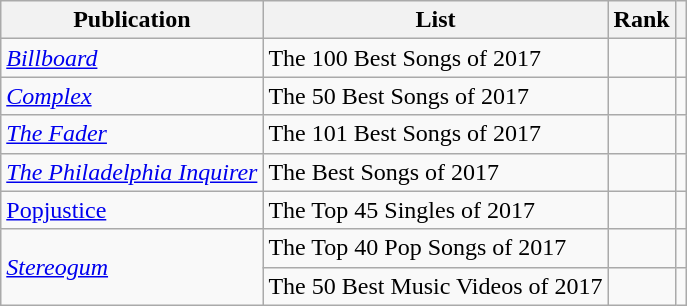<table class="sortable wikitable">
<tr>
<th>Publication</th>
<th>List</th>
<th>Rank</th>
<th class="unsortable"></th>
</tr>
<tr>
<td><em><a href='#'>Billboard</a></em></td>
<td>The 100 Best Songs of 2017</td>
<td></td>
<td></td>
</tr>
<tr>
<td><em><a href='#'>Complex</a></em></td>
<td>The 50 Best Songs of 2017</td>
<td></td>
<td></td>
</tr>
<tr>
<td><em><a href='#'>The Fader</a></em></td>
<td>The 101 Best Songs of 2017</td>
<td></td>
<td></td>
</tr>
<tr>
<td><em><a href='#'>The Philadelphia Inquirer</a></em></td>
<td>The Best Songs of 2017</td>
<td></td>
<td></td>
</tr>
<tr>
<td><a href='#'>Popjustice</a></td>
<td>The Top 45 Singles of 2017</td>
<td></td>
<td></td>
</tr>
<tr>
<td rowspan="2"><em><a href='#'>Stereogum</a></em></td>
<td>The Top 40 Pop Songs of 2017</td>
<td></td>
<td></td>
</tr>
<tr>
<td>The 50 Best Music Videos of 2017</td>
<td></td>
<td></td>
</tr>
</table>
